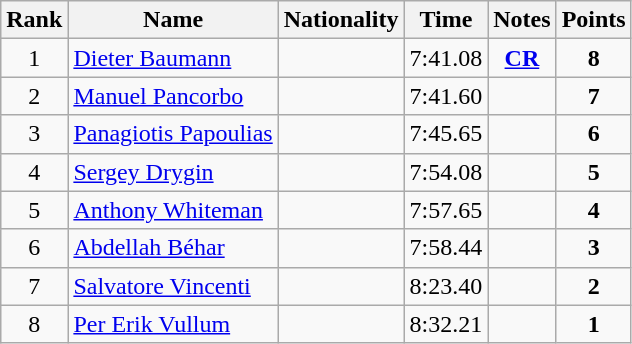<table class="wikitable sortable" style="text-align:center">
<tr>
<th>Rank</th>
<th>Name</th>
<th>Nationality</th>
<th>Time</th>
<th>Notes</th>
<th>Points</th>
</tr>
<tr>
<td>1</td>
<td align=left><a href='#'>Dieter Baumann</a></td>
<td align=left></td>
<td>7:41.08</td>
<td><strong><a href='#'>CR</a></strong></td>
<td><strong>8</strong></td>
</tr>
<tr>
<td>2</td>
<td align=left><a href='#'>Manuel Pancorbo</a></td>
<td align=left></td>
<td>7:41.60</td>
<td></td>
<td><strong>7</strong></td>
</tr>
<tr>
<td>3</td>
<td align=left><a href='#'>Panagiotis Papoulias</a></td>
<td align=left></td>
<td>7:45.65</td>
<td></td>
<td><strong>6</strong></td>
</tr>
<tr>
<td>4</td>
<td align=left><a href='#'>Sergey Drygin</a></td>
<td align=left></td>
<td>7:54.08</td>
<td></td>
<td><strong>5</strong></td>
</tr>
<tr>
<td>5</td>
<td align=left><a href='#'>Anthony Whiteman</a></td>
<td align=left></td>
<td>7:57.65</td>
<td></td>
<td><strong>4</strong></td>
</tr>
<tr>
<td>6</td>
<td align=left><a href='#'>Abdellah Béhar</a></td>
<td align=left></td>
<td>7:58.44</td>
<td></td>
<td><strong>3</strong></td>
</tr>
<tr>
<td>7</td>
<td align=left><a href='#'>Salvatore Vincenti</a></td>
<td align=left></td>
<td>8:23.40</td>
<td></td>
<td><strong>2</strong></td>
</tr>
<tr>
<td>8</td>
<td align=left><a href='#'>Per Erik Vullum</a></td>
<td align=left></td>
<td>8:32.21</td>
<td></td>
<td><strong>1</strong></td>
</tr>
</table>
